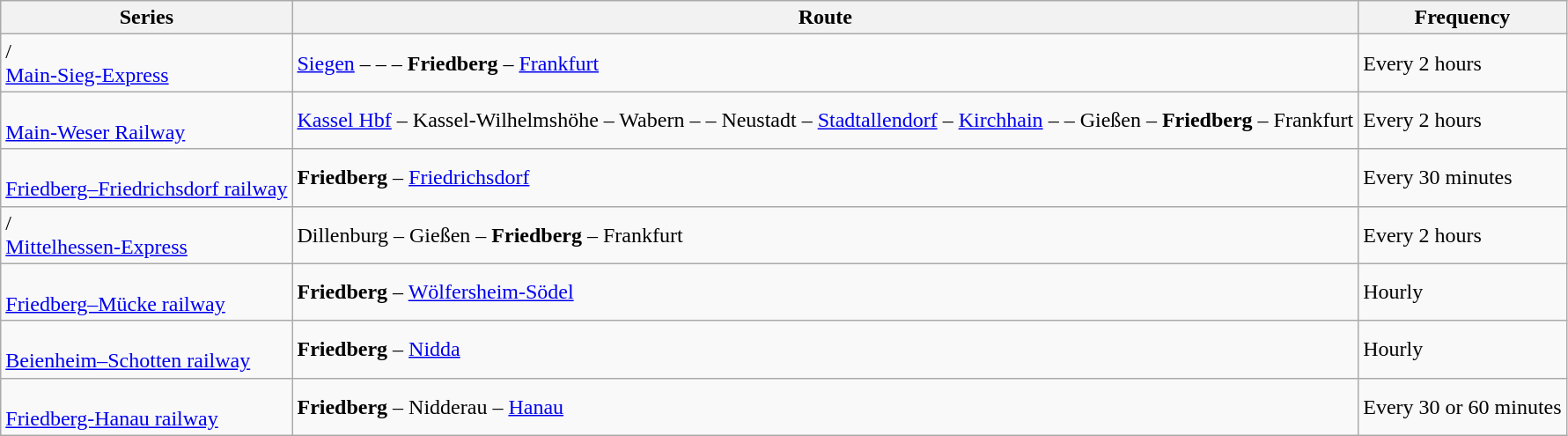<table class="wikitable vatop">
<tr>
<th>Series</th>
<th>Route</th>
<th>Frequency</th>
</tr>
<tr>
<td> / <br><a href='#'>Main-Sieg-Express</a></td>
<td><a href='#'>Siegen</a> –  –  – <strong>Friedberg</strong> – <a href='#'>Frankfurt</a></td>
<td>Every 2 hours</td>
</tr>
<tr>
<td><br><a href='#'>Main-Weser Railway</a></td>
<td><a href='#'>Kassel Hbf</a> – Kassel-Wilhelmshöhe – Wabern –  – Neustadt – <a href='#'>Stadtallendorf</a> – <a href='#'>Kirchhain</a> –   – Gießen – <strong>Friedberg</strong> – Frankfurt</td>
<td>Every 2 hours</td>
</tr>
<tr>
<td><br><a href='#'>Friedberg–Friedrichsdorf railway</a></td>
<td><strong>Friedberg</strong> – <a href='#'>Friedrichsdorf</a></td>
<td>Every 30 minutes</td>
</tr>
<tr>
<td> / <br><a href='#'>Mittelhessen-Express</a></td>
<td>Dillenburg – Gießen – <strong>Friedberg</strong> – Frankfurt</td>
<td>Every 2 hours</td>
</tr>
<tr>
<td><br><a href='#'>Friedberg–Mücke railway</a></td>
<td><strong>Friedberg</strong> – <a href='#'>Wölfersheim-Södel</a></td>
<td>Hourly</td>
</tr>
<tr>
<td><br><a href='#'>Beienheim–Schotten railway</a></td>
<td><strong>Friedberg</strong> – <a href='#'>Nidda</a></td>
<td>Hourly</td>
</tr>
<tr>
<td><br><a href='#'>Friedberg-Hanau railway</a></td>
<td><strong>Friedberg</strong> – Nidderau – <a href='#'>Hanau</a></td>
<td>Every 30 or 60 minutes</td>
</tr>
</table>
